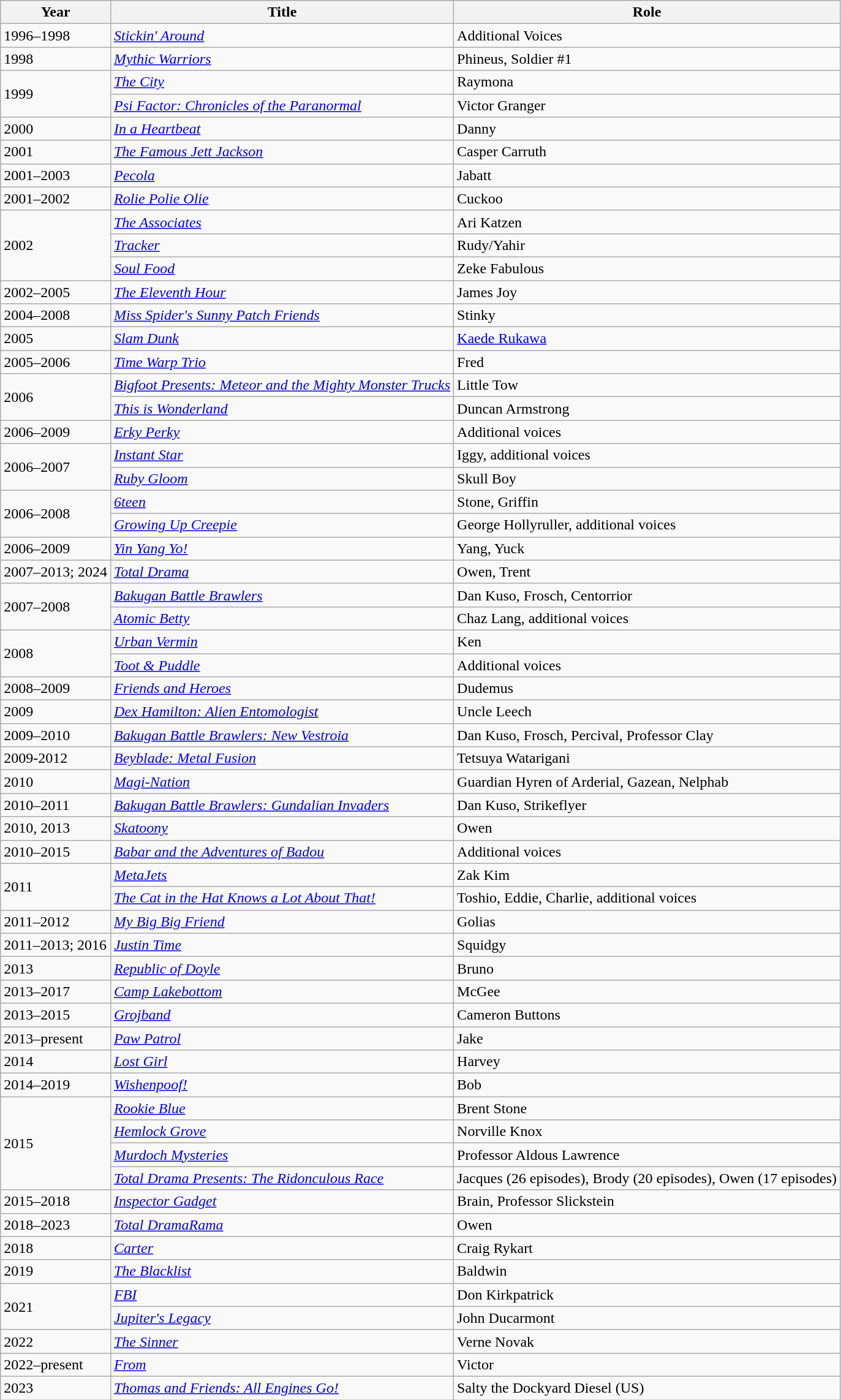<table class="wikitable sortable">
<tr>
<th>Year</th>
<th>Title</th>
<th>Role</th>
</tr>
<tr>
<td>1996–1998</td>
<td><em><a href='#'>Stickin' Around</a></em></td>
<td>Additional Voices</td>
</tr>
<tr>
<td>1998</td>
<td><em><a href='#'>Mythic Warriors</a></em></td>
<td>Phineus, Soldier #1</td>
</tr>
<tr>
<td rowspan="2">1999</td>
<td data-sort-value="City, The"><em><a href='#'>The City</a></em></td>
<td>Raymona</td>
</tr>
<tr>
<td><em><a href='#'>Psi Factor: Chronicles of the Paranormal</a></em></td>
<td>Victor Granger</td>
</tr>
<tr>
<td>2000</td>
<td><em><a href='#'>In a Heartbeat</a></em></td>
<td>Danny</td>
</tr>
<tr>
<td>2001</td>
<td data-sort-value="Famous Jett Jackson, The"><em><a href='#'>The Famous Jett Jackson</a></em></td>
<td>Casper Carruth</td>
</tr>
<tr>
<td>2001–2003</td>
<td><em><a href='#'>Pecola</a></em></td>
<td>Jabatt</td>
</tr>
<tr>
<td>2001–2002</td>
<td><em><a href='#'>Rolie Polie Olie</a></em></td>
<td>Cuckoo</td>
</tr>
<tr>
<td rowspan="3">2002</td>
<td data-sort-value="Associates, The"><em><a href='#'>The Associates</a></em></td>
<td>Ari Katzen</td>
</tr>
<tr>
<td><em><a href='#'>Tracker</a></em></td>
<td>Rudy/Yahir</td>
</tr>
<tr>
<td><em><a href='#'>Soul Food</a></em></td>
<td>Zeke Fabulous</td>
</tr>
<tr>
<td>2002–2005</td>
<td data-sort-value="Eleventh Hour, The"><em><a href='#'>The Eleventh Hour</a></em></td>
<td>James Joy</td>
</tr>
<tr>
<td>2004–2008</td>
<td><em><a href='#'>Miss Spider's Sunny Patch Friends</a></em></td>
<td>Stinky</td>
</tr>
<tr>
<td>2005</td>
<td><em><a href='#'>Slam Dunk</a></em></td>
<td><a href='#'>Kaede Rukawa</a></td>
</tr>
<tr>
<td>2005–2006</td>
<td><em><a href='#'>Time Warp Trio</a></em></td>
<td>Fred</td>
</tr>
<tr>
<td rowspan="2">2006</td>
<td><em><a href='#'>Bigfoot Presents: Meteor and the Mighty Monster Trucks</a></em></td>
<td>Little Tow</td>
</tr>
<tr>
<td><em><a href='#'>This is Wonderland</a></em></td>
<td>Duncan Armstrong</td>
</tr>
<tr>
<td>2006–2009</td>
<td><em><a href='#'>Erky Perky</a></em></td>
<td>Additional voices</td>
</tr>
<tr>
<td rowspan="2">2006–2007</td>
<td><em><a href='#'>Instant Star</a></em></td>
<td>Iggy, additional voices</td>
</tr>
<tr>
<td><em><a href='#'>Ruby Gloom</a></em></td>
<td>Skull Boy</td>
</tr>
<tr>
<td rowspan="2">2006–2008</td>
<td><em><a href='#'>6teen</a></em></td>
<td>Stone, Griffin</td>
</tr>
<tr>
<td><em><a href='#'>Growing Up Creepie</a></em></td>
<td>George Hollyruller, additional voices</td>
</tr>
<tr>
<td>2006–2009</td>
<td><em><a href='#'>Yin Yang Yo!</a></em></td>
<td>Yang, Yuck</td>
</tr>
<tr>
<td>2007–2013; 2024</td>
<td><em><a href='#'>Total Drama</a></em></td>
<td>Owen, Trent</td>
</tr>
<tr>
<td rowspan="2">2007–2008</td>
<td><em><a href='#'>Bakugan Battle Brawlers</a></em></td>
<td>Dan Kuso, Frosch, Centorrior</td>
</tr>
<tr>
<td><em><a href='#'>Atomic Betty</a></em></td>
<td>Chaz Lang, additional voices</td>
</tr>
<tr>
<td rowspan="2">2008</td>
<td><em><a href='#'>Urban Vermin</a></em></td>
<td>Ken</td>
</tr>
<tr>
<td><em><a href='#'>Toot & Puddle</a></em></td>
<td>Additional voices</td>
</tr>
<tr>
<td>2008–2009</td>
<td><em><a href='#'>Friends and Heroes</a></em></td>
<td>Dudemus</td>
</tr>
<tr>
<td>2009</td>
<td><em><a href='#'>Dex Hamilton: Alien Entomologist</a></em></td>
<td>Uncle Leech</td>
</tr>
<tr>
<td>2009–2010</td>
<td><em><a href='#'>Bakugan Battle Brawlers: New Vestroia</a></em></td>
<td>Dan Kuso, Frosch, Percival, Professor Clay</td>
</tr>
<tr>
<td>2009-2012</td>
<td><em><a href='#'>Beyblade: Metal Fusion</a></em></td>
<td>Tetsuya Watarigani</td>
</tr>
<tr>
<td>2010</td>
<td><em><a href='#'>Magi-Nation</a></em></td>
<td>Guardian Hyren of Arderial, Gazean, Nelphab</td>
</tr>
<tr>
<td>2010–2011</td>
<td><em><a href='#'>Bakugan Battle Brawlers: Gundalian Invaders</a></em></td>
<td>Dan Kuso, Strikeflyer</td>
</tr>
<tr>
<td>2010, 2013</td>
<td><em><a href='#'>Skatoony</a></em></td>
<td>Owen</td>
</tr>
<tr>
<td>2010–2015</td>
<td><em><a href='#'>Babar and the Adventures of Badou</a></em></td>
<td>Additional voices</td>
</tr>
<tr>
<td rowspan="2">2011</td>
<td><em><a href='#'>MetaJets</a></em></td>
<td>Zak Kim</td>
</tr>
<tr>
<td data-sort-value="Cat in the Hat Knows a Lot About That!, The"><em><a href='#'>The Cat in the Hat Knows a Lot About That!</a></em></td>
<td>Toshio, Eddie, Charlie, additional voices</td>
</tr>
<tr>
<td>2011–2012</td>
<td><em><a href='#'>My Big Big Friend</a></em></td>
<td>Golias</td>
</tr>
<tr>
<td>2011–2013; 2016</td>
<td><em><a href='#'>Justin Time</a></em></td>
<td>Squidgy</td>
</tr>
<tr>
<td>2013</td>
<td><em><a href='#'>Republic of Doyle</a></em></td>
<td>Bruno</td>
</tr>
<tr>
<td>2013–2017</td>
<td><em><a href='#'>Camp Lakebottom</a></em></td>
<td>McGee</td>
</tr>
<tr>
<td>2013–2015</td>
<td><em><a href='#'>Grojband</a></em></td>
<td>Cameron Buttons</td>
</tr>
<tr>
<td>2013–present</td>
<td><em><a href='#'>Paw Patrol</a></em></td>
<td>Jake</td>
</tr>
<tr>
<td>2014</td>
<td><em><a href='#'>Lost Girl</a></em></td>
<td>Harvey</td>
</tr>
<tr>
<td>2014–2019</td>
<td><em><a href='#'>Wishenpoof!</a></em></td>
<td>Bob</td>
</tr>
<tr>
<td rowspan="4">2015</td>
<td><em><a href='#'>Rookie Blue</a></em></td>
<td>Brent Stone</td>
</tr>
<tr>
<td><em><a href='#'>Hemlock Grove</a></em></td>
<td>Norville Knox</td>
</tr>
<tr>
<td><em><a href='#'>Murdoch Mysteries</a></em></td>
<td>Professor Aldous Lawrence</td>
</tr>
<tr>
<td><em><a href='#'>Total Drama Presents: The Ridonculous Race</a></em></td>
<td>Jacques (26 episodes), Brody (20 episodes), Owen (17 episodes)</td>
</tr>
<tr>
<td>2015–2018</td>
<td><em><a href='#'>Inspector Gadget</a></em></td>
<td>Brain, Professor Slickstein</td>
</tr>
<tr>
<td>2018–2023</td>
<td><em><a href='#'>Total DramaRama</a></em></td>
<td>Owen</td>
</tr>
<tr>
<td>2018</td>
<td><em><a href='#'>Carter</a></em></td>
<td>Craig Rykart</td>
</tr>
<tr>
<td>2019</td>
<td data-sort-value="Blacklist, The"><em><a href='#'>The Blacklist</a></em></td>
<td>Baldwin</td>
</tr>
<tr>
<td rowspan="2">2021</td>
<td><em><a href='#'>FBI</a></em></td>
<td>Don Kirkpatrick</td>
</tr>
<tr>
<td><em><a href='#'>Jupiter's Legacy</a></em></td>
<td>John Ducarmont</td>
</tr>
<tr>
<td>2022</td>
<td data-sort-value="Sinner, The"><em><a href='#'>The Sinner</a></em></td>
<td>Verne Novak</td>
</tr>
<tr>
<td>2022–present</td>
<td><em><a href='#'>From</a></em></td>
<td>Victor</td>
</tr>
<tr>
<td>2023</td>
<td><em><a href='#'>Thomas and Friends: All Engines Go!</a></em></td>
<td>Salty the Dockyard Diesel (US)</td>
</tr>
</table>
